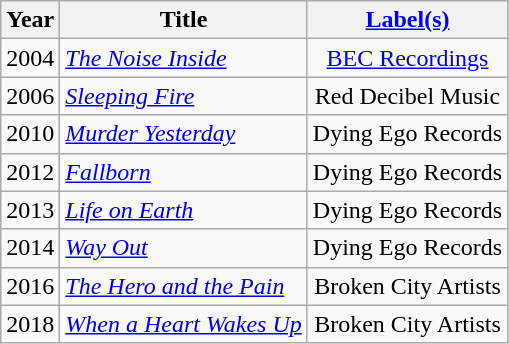<table class="wikitable">
<tr>
<th>Year</th>
<th>Title</th>
<th><a href='#'>Label(s)</a></th>
</tr>
<tr>
<td style="text-align:center;">2004</td>
<td style="text-align:left;"><em><a href='#'>The Noise Inside</a></em> </td>
<td style="text-align:center;"><a href='#'>BEC Recordings</a></td>
</tr>
<tr>
<td style="text-align:center;">2006</td>
<td style="text-align:left;"><em><a href='#'>Sleeping Fire</a></em></td>
<td style="text-align:center;">Red Decibel Music</td>
</tr>
<tr>
<td style="text-align:center;">2010</td>
<td style="text-align:left;"><em><a href='#'>Murder Yesterday</a></em></td>
<td style="text-align:center;">Dying Ego Records</td>
</tr>
<tr>
<td style="text-align:center;">2012</td>
<td style="text-align:left;"><em><a href='#'>Fallborn</a></em></td>
<td style="text-align:center;">Dying Ego Records</td>
</tr>
<tr>
<td style="text-align:center;">2013</td>
<td style="text-align:left;"><em><a href='#'>Life on Earth</a></em></td>
<td style="text-align:center;">Dying Ego Records</td>
</tr>
<tr>
<td style="text-align:center;">2014</td>
<td style="text-align:left;"><em><a href='#'>Way Out</a></em></td>
<td style="text-align:center;">Dying Ego Records</td>
</tr>
<tr>
<td style="text-align:center;">2016</td>
<td style="text-align:left;"><em><a href='#'>The Hero and the Pain</a></em></td>
<td style="text-align:center;">Broken City Artists</td>
</tr>
<tr>
<td style="text-align:center;">2018</td>
<td style="text-align:left;"><em><a href='#'>When a Heart Wakes Up</a></em></td>
<td style="text-align:center;">Broken City Artists</td>
</tr>
</table>
